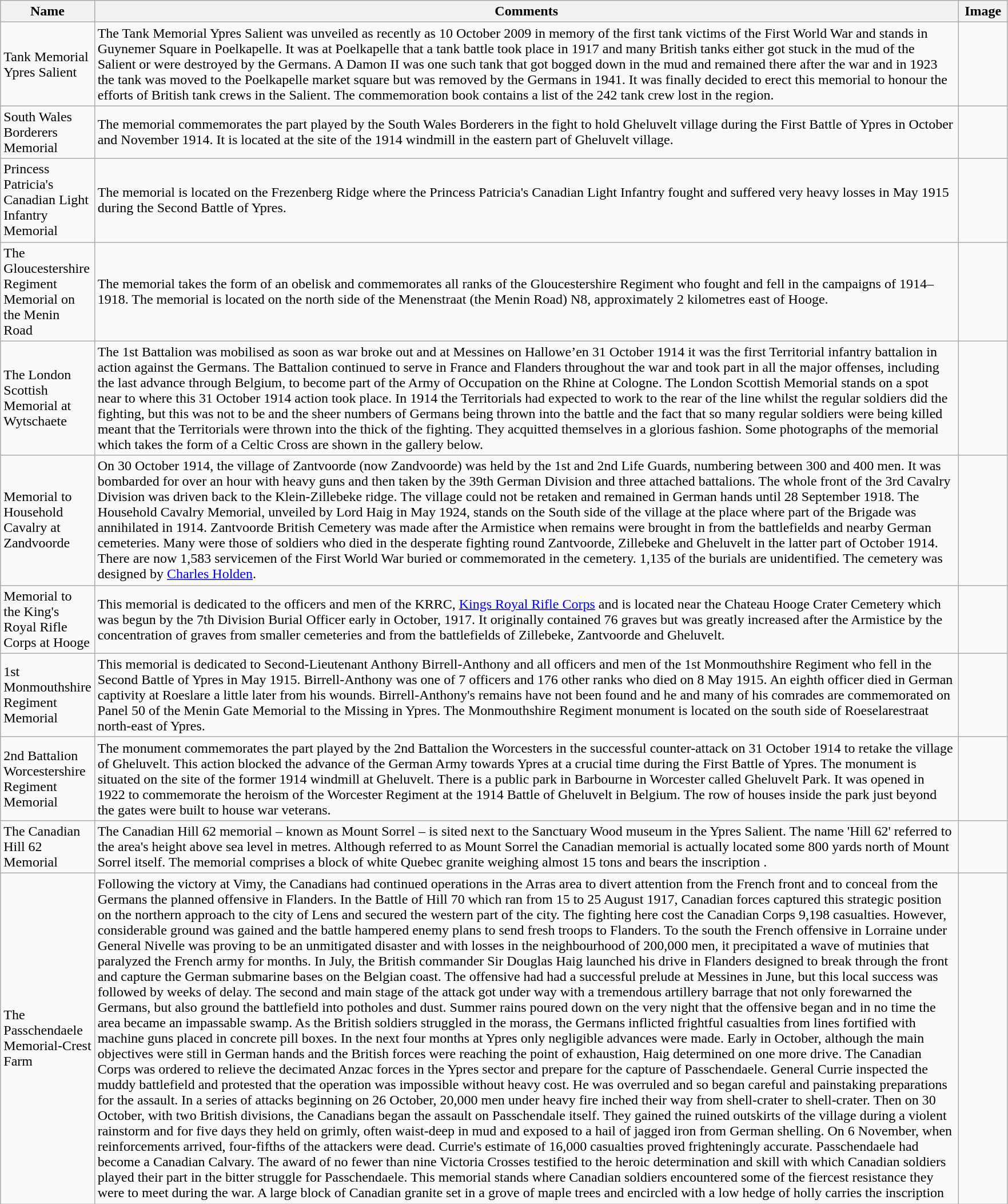<table class="wikitable sortable">
<tr>
<th scope="col" style="width:75px;">Name</th>
<th scope="col" style="width:1000px;">Comments</th>
<th scope="col" style="width:50px;">Image</th>
</tr>
<tr>
<td>Tank Memorial Ypres Salient</td>
<td>The Tank Memorial Ypres Salient was unveiled as recently as 10 October 2009 in memory of the first tank victims of the First World War and stands in Guynemer Square in Poelkapelle. It was at Poelkapelle that a tank battle took place in 1917 and many British tanks either got stuck in the mud of the Salient or were destroyed by the Germans. A Damon II was one such tank that got bogged down in the mud and remained there after the war and in 1923 the tank was moved to the Poelkapelle market square but was removed by the Germans in 1941. It was finally decided to erect this memorial to honour the efforts of British tank crews in the Salient. The commemoration book contains a list of the 242 tank crew lost in the region.</td>
<td></td>
</tr>
<tr>
<td>South Wales Borderers Memorial</td>
<td>The memorial commemorates the part played by the South Wales Borderers in the fight to hold Gheluvelt village during the First Battle of Ypres in October and November 1914. It is located at the site of the 1914 windmill in the eastern part of Gheluvelt village.</td>
<td></td>
</tr>
<tr>
<td>Princess Patricia's Canadian Light Infantry Memorial</td>
<td>The memorial is located on the Frezenberg Ridge where the Princess Patricia's Canadian Light Infantry fought and suffered very heavy losses in May 1915 during the Second Battle of Ypres.</td>
<td></td>
</tr>
<tr>
<td>The Gloucestershire Regiment Memorial on the Menin Road</td>
<td>The memorial takes the form of an obelisk and commemorates all ranks of the Gloucestershire Regiment who fought and fell in the campaigns of 1914–1918. The memorial is located on the north side of the Menenstraat (the Menin Road) N8, approximately 2 kilometres east of Hooge.</td>
<td></td>
</tr>
<tr>
<td>The London Scottish Memorial at Wytschaete</td>
<td>The 1st Battalion was mobilised as soon as war broke out and at Messines on Hallowe’en 31 October 1914 it was the first Territorial infantry battalion in action against the Germans. The Battalion continued to serve in France and Flanders throughout the war and took part in all the major offenses, including the last advance through Belgium, to become part of the Army of Occupation on the Rhine at Cologne. The London Scottish Memorial stands on a spot near to where this 31 October 1914 action took place. In 1914 the Territorials had expected to work to the rear of the line whilst the regular soldiers did the fighting, but this was not to be and the sheer numbers of Germans being thrown into the battle and the fact that so many regular soldiers were being killed meant that the Territorials were thrown into the thick of the fighting. They acquitted themselves in a glorious fashion. Some photographs of the memorial which takes the form of a Celtic Cross are shown in the gallery below.</td>
<td></td>
</tr>
<tr>
<td>Memorial to Household Cavalry at Zandvoorde</td>
<td>On 30 October 1914, the village of Zantvoorde (now Zandvoorde) was held by the 1st and 2nd Life Guards, numbering between 300 and 400 men. It was bombarded for over an hour with heavy guns and then taken by the 39th German Division and three attached battalions. The whole front of the 3rd Cavalry Division was driven back to the Klein-Zillebeke ridge. The village could not be retaken and remained in German hands until 28 September 1918. The Household Cavalry Memorial, unveiled by Lord Haig in May 1924, stands on the South side of the village at the place where part of the Brigade was annihilated in 1914. Zantvoorde British Cemetery was made after the Armistice when remains were brought in from the battlefields and nearby German cemeteries. Many were those of soldiers who died in the desperate fighting round Zantvoorde, Zillebeke and Gheluvelt in the latter part of October 1914. There are now 1,583 servicemen of the First World War buried or commemorated in the cemetery. 1,135 of the burials are unidentified. The cemetery was designed by <a href='#'>Charles Holden</a>.</td>
<td></td>
</tr>
<tr>
<td>Memorial to the King's Royal Rifle Corps at Hooge</td>
<td>This memorial is dedicated to the officers and men of the KRRC, <a href='#'>Kings Royal Rifle Corps</a> and is located near the Chateau Hooge Crater Cemetery which was begun by the 7th Division Burial Officer early in October, 1917. It originally contained 76 graves but was greatly increased after the Armistice by the concentration of graves from smaller cemeteries and from the battlefields of Zillebeke, Zantvoorde and Gheluvelt.</td>
<td></td>
</tr>
<tr>
<td>1st Monmouthshire Regiment Memorial</td>
<td>This memorial is dedicated to Second-Lieutenant Anthony Birrell-Anthony and all officers and men of the 1st Monmouthshire Regiment who fell in the Second Battle of Ypres in May 1915. Birrell-Anthony was one of 7 officers and 176 other ranks who died on 8 May 1915. An eighth officer died in German captivity at Roeslare a little later from his wounds. Birrell-Anthony's remains have not been found and he and many of his comrades are commemorated on Panel 50 of the Menin Gate Memorial to the Missing in Ypres. The Monmouthshire Regiment monument is located on the south side of Roeselarestraat north-east of Ypres.</td>
<td></td>
</tr>
<tr>
<td>2nd Battalion Worcestershire Regiment Memorial</td>
<td>The monument commemorates the part played by the 2nd Battalion the Worcesters in the successful counter-attack on 31 October 1914 to retake the village of Gheluvelt. This action blocked the advance of the German Army towards Ypres at a crucial time during the First Battle of Ypres. The monument is situated on the site of the former 1914 windmill at Gheluvelt. There is a public park in Barbourne in Worcester called Gheluvelt Park. It was opened in 1922 to commemorate the heroism of the Worcester Regiment at the 1914 Battle of Gheluvelt in Belgium. The row of houses inside the park just beyond the gates were built to house war veterans.</td>
<td></td>
</tr>
<tr>
<td>The Canadian Hill 62 Memorial</td>
<td>The Canadian Hill 62 memorial – known as Mount Sorrel – is sited next to the Sanctuary Wood museum in the Ypres Salient. The name 'Hill 62' referred to the area's height above sea level in metres. Although referred to as Mount Sorrel the Canadian memorial is actually located some 800 yards north of Mount Sorrel itself. The memorial comprises a block of white Quebec granite weighing almost 15 tons and bears the inscription .</td>
<td></td>
</tr>
<tr>
<td>The Passchendaele Memorial-Crest Farm</td>
<td>Following the victory at Vimy, the Canadians had continued operations in the Arras area to divert attention from the French front and to conceal from the Germans the planned offensive in Flanders. In the Battle of Hill 70 which ran from 15 to 25 August 1917, Canadian forces captured this strategic position on the northern approach to the city of Lens and secured the western part of the city. The fighting here cost the Canadian Corps 9,198 casualties. However, considerable ground was gained and the battle hampered enemy plans to send fresh troops to Flanders. To the south the French offensive in Lorraine under General Nivelle was proving to be an unmitigated disaster and with losses in the neighbourhood of 200,000 men, it precipitated a wave of mutinies that paralyzed the French army for months. In July, the British commander Sir Douglas Haig launched his drive in Flanders designed to break through the front and capture the German submarine bases on the Belgian coast. The offensive had had a successful prelude at Messines in June, but this local success was followed by weeks of delay. The second and main stage of the attack got under way with a tremendous artillery barrage that not only forewarned the Germans, but also ground the battlefield into potholes and dust. Summer rains poured down on the very night that the offensive began and in no time the area became an impassable swamp. As the British soldiers struggled in the morass, the Germans inflicted frightful casualties from lines fortified with machine guns placed in concrete pill boxes. In the next four months at Ypres only negligible advances were made. Early in October, although the main objectives were still in German hands and the British forces were reaching the point of exhaustion, Haig determined on one more drive. The Canadian Corps was ordered to relieve the decimated Anzac forces in the Ypres sector and prepare for the capture of Passchendaele. General Currie inspected the muddy battlefield and protested that the operation was impossible without heavy cost. He was overruled and so began careful and painstaking preparations for the assault. In a series of attacks beginning on 26 October, 20,000 men under heavy fire inched their way from shell-crater to shell-crater. Then on 30 October, with two British divisions, the Canadians began the assault on Passchendale itself. They gained the ruined outskirts of the village during a violent rainstorm and for five days they held on grimly, often waist-deep in mud and exposed to a hail of jagged iron from German shelling. On 6 November, when reinforcements arrived, four-fifths of the attackers were dead. Currie's estimate of 16,000 casualties proved frighteningly accurate. Passchendaele had become a Canadian Calvary. The award of no fewer than nine Victoria Crosses testified to the heroic determination and skill with which Canadian soldiers played their part in the bitter struggle for Passchendaele. This memorial stands where Canadian soldiers encountered some of the fiercest resistance they were to meet during the war. A large block of Canadian granite set in a grove of maple trees and encircled with a low hedge of holly carries the inscription </td>
<td></td>
</tr>
</table>
